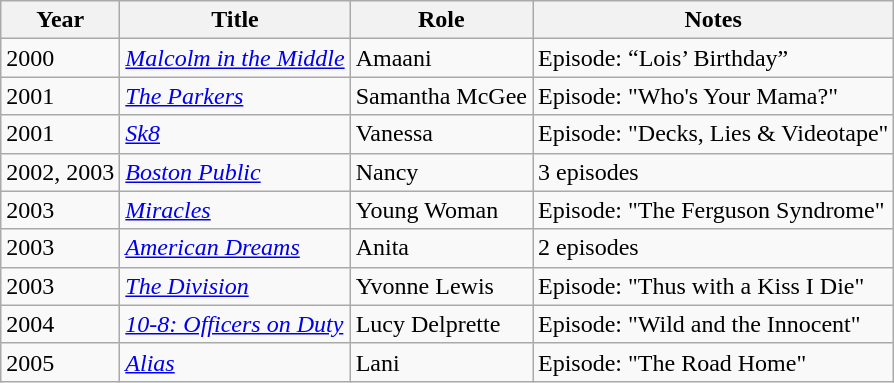<table class="wikitable sortable">
<tr>
<th>Year</th>
<th>Title</th>
<th>Role</th>
<th>Notes</th>
</tr>
<tr>
<td>2000</td>
<td><em><a href='#'>Malcolm in the Middle</a></em></td>
<td>Amaani</td>
<td>Episode: “Lois’ Birthday”</td>
</tr>
<tr>
<td>2001</td>
<td><em><a href='#'>The Parkers</a></em></td>
<td>Samantha McGee</td>
<td>Episode: "Who's Your Mama?"</td>
</tr>
<tr>
<td>2001</td>
<td><a href='#'><em>Sk8</em></a></td>
<td>Vanessa</td>
<td>Episode: "Decks, Lies & Videotape"</td>
</tr>
<tr>
<td>2002, 2003</td>
<td><em><a href='#'>Boston Public</a></em></td>
<td>Nancy</td>
<td>3 episodes</td>
</tr>
<tr>
<td>2003</td>
<td><a href='#'><em>Miracles</em></a></td>
<td>Young Woman</td>
<td>Episode: "The Ferguson Syndrome"</td>
</tr>
<tr>
<td>2003</td>
<td><em><a href='#'>American Dreams</a></em></td>
<td>Anita</td>
<td>2 episodes</td>
</tr>
<tr>
<td>2003</td>
<td><em><a href='#'>The Division</a></em></td>
<td>Yvonne Lewis</td>
<td>Episode: "Thus with a Kiss I Die"</td>
</tr>
<tr>
<td>2004</td>
<td><em><a href='#'>10-8: Officers on Duty</a></em></td>
<td>Lucy Delprette</td>
<td>Episode: "Wild and the Innocent"</td>
</tr>
<tr>
<td>2005</td>
<td><a href='#'><em>Alias</em></a></td>
<td>Lani</td>
<td>Episode: "The Road Home"</td>
</tr>
</table>
